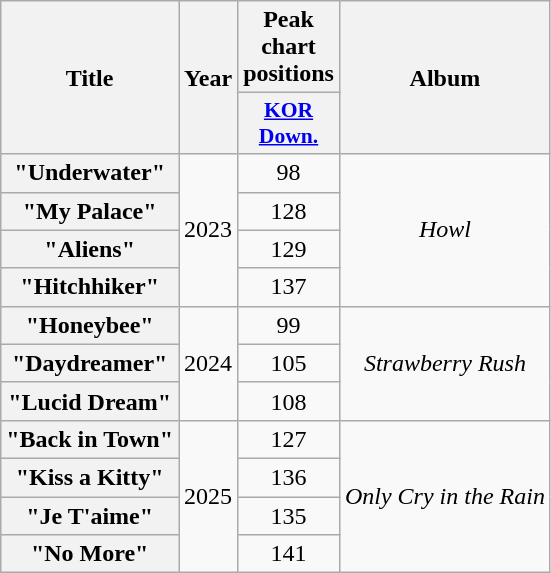<table class="wikitable plainrowheaders" style="text-align:center">
<tr>
<th scope="col" rowspan="2">Title</th>
<th scope="col" rowspan="2">Year</th>
<th scope="col" colspan="1">Peak chart positions</th>
<th scope="col" rowspan="2">Album</th>
</tr>
<tr>
<th scope="col" style="font-size:90%; width:3em"><a href='#'>KOR<br>Down.</a><br></th>
</tr>
<tr>
<th scope="row">"Underwater"</th>
<td rowspan="4">2023</td>
<td>98</td>
<td rowspan="4"><em>Howl</em></td>
</tr>
<tr>
<th scope="row">"My Palace"</th>
<td>128</td>
</tr>
<tr>
<th scope="row">"Aliens"</th>
<td>129</td>
</tr>
<tr>
<th scope="row">"Hitchhiker"</th>
<td>137</td>
</tr>
<tr>
<th scope="row">"Honeybee"</th>
<td rowspan="3">2024</td>
<td>99</td>
<td rowspan="3"><em>Strawberry Rush</em></td>
</tr>
<tr>
<th scope="row">"Daydreamer"</th>
<td>105</td>
</tr>
<tr>
<th scope="row">"Lucid Dream"</th>
<td>108</td>
</tr>
<tr>
<th scope="row">"Back in Town"</th>
<td rowspan="4">2025</td>
<td>127</td>
<td rowspan="4"><em>Only Cry in the Rain</em></td>
</tr>
<tr>
<th scope="row">"Kiss a Kitty"</th>
<td>136</td>
</tr>
<tr>
<th scope="row">"Je T'aime"</th>
<td>135</td>
</tr>
<tr>
<th scope="row">"No More"</th>
<td>141</td>
</tr>
</table>
